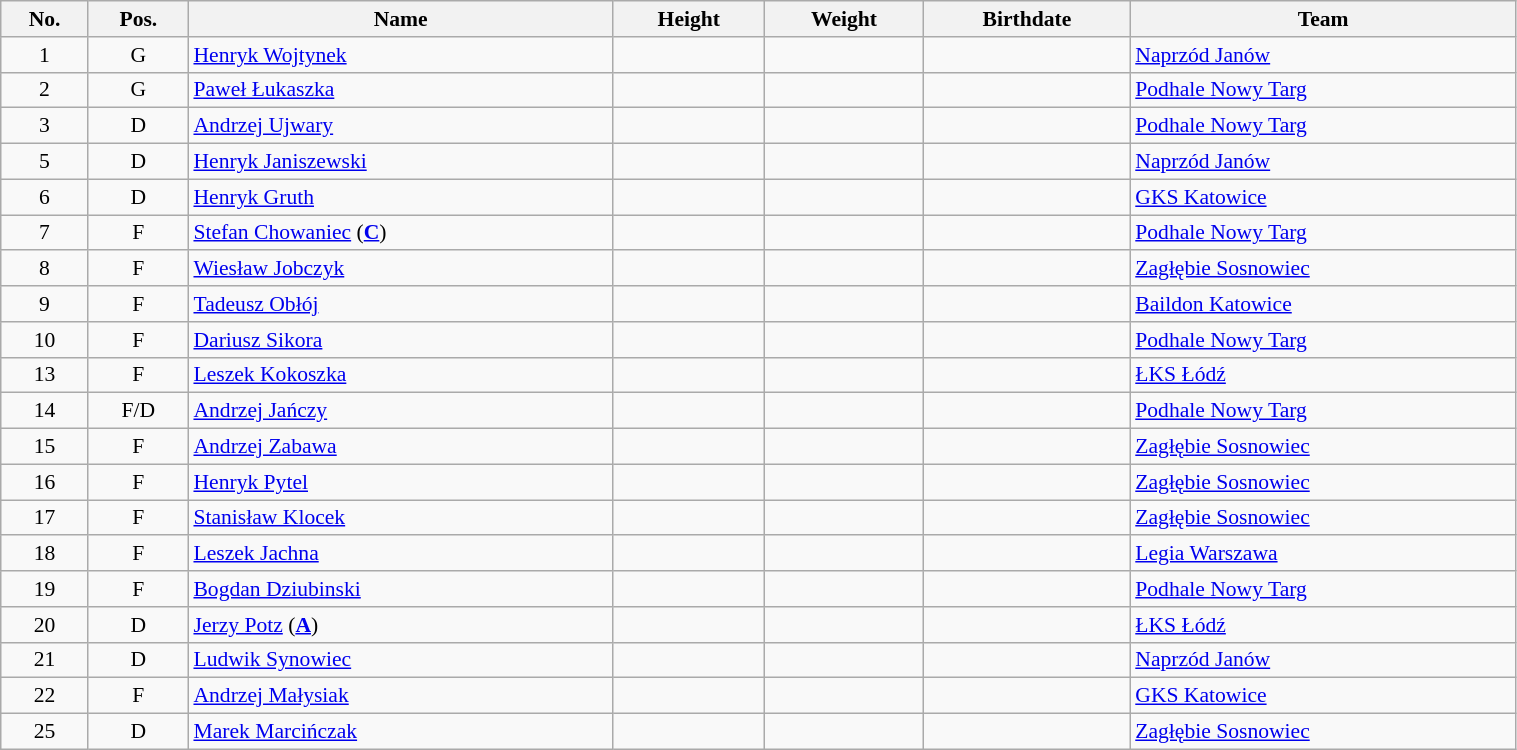<table class="wikitable sortable" width="80%" style="font-size: 90%; text-align: center;">
<tr>
<th>No.</th>
<th>Pos.</th>
<th>Name</th>
<th>Height</th>
<th>Weight</th>
<th>Birthdate</th>
<th>Team</th>
</tr>
<tr>
<td>1</td>
<td>G</td>
<td style="text-align:left;"><a href='#'>Henryk Wojtynek</a></td>
<td></td>
<td></td>
<td style="text-align:right;"></td>
<td style="text-align:left;"> <a href='#'>Naprzód Janów</a></td>
</tr>
<tr>
<td>2</td>
<td>G</td>
<td style="text-align:left;"><a href='#'>Paweł Łukaszka</a></td>
<td></td>
<td></td>
<td style="text-align:right;"></td>
<td style="text-align:left;"> <a href='#'>Podhale Nowy Targ</a></td>
</tr>
<tr>
<td>3</td>
<td>D</td>
<td style="text-align:left;"><a href='#'>Andrzej Ujwary</a></td>
<td></td>
<td></td>
<td style="text-align:right;"></td>
<td style="text-align:left;"> <a href='#'>Podhale Nowy Targ</a></td>
</tr>
<tr>
<td>5</td>
<td>D</td>
<td style="text-align:left;"><a href='#'>Henryk Janiszewski</a></td>
<td></td>
<td></td>
<td style="text-align:right;"></td>
<td style="text-align:left;"> <a href='#'>Naprzód Janów</a></td>
</tr>
<tr>
<td>6</td>
<td>D</td>
<td style="text-align:left;"><a href='#'>Henryk Gruth</a></td>
<td></td>
<td></td>
<td style="text-align:right;"></td>
<td style="text-align:left;"> <a href='#'>GKS Katowice</a></td>
</tr>
<tr>
<td>7</td>
<td>F</td>
<td style="text-align:left;"><a href='#'>Stefan Chowaniec</a> (<strong><a href='#'>C</a></strong>)</td>
<td></td>
<td></td>
<td style="text-align:right;"></td>
<td style="text-align:left;"> <a href='#'>Podhale Nowy Targ</a></td>
</tr>
<tr>
<td>8</td>
<td>F</td>
<td style="text-align:left;"><a href='#'>Wiesław Jobczyk</a></td>
<td></td>
<td></td>
<td style="text-align:right;"></td>
<td style="text-align:left;"> <a href='#'>Zagłębie Sosnowiec</a></td>
</tr>
<tr>
<td>9</td>
<td>F</td>
<td style="text-align:left;"><a href='#'>Tadeusz Obłój</a></td>
<td></td>
<td></td>
<td style="text-align:right;"></td>
<td style="text-align:left;"> <a href='#'>Baildon Katowice</a></td>
</tr>
<tr>
<td>10</td>
<td>F</td>
<td style="text-align:left;"><a href='#'>Dariusz Sikora</a></td>
<td></td>
<td></td>
<td style="text-align:right;"></td>
<td style="text-align:left;"> <a href='#'>Podhale Nowy Targ</a></td>
</tr>
<tr>
<td>13</td>
<td>F</td>
<td style="text-align:left;"><a href='#'>Leszek Kokoszka</a></td>
<td></td>
<td></td>
<td style="text-align:right;"></td>
<td style="text-align:left;"> <a href='#'>ŁKS Łódź</a></td>
</tr>
<tr>
<td>14</td>
<td>F/D</td>
<td style="text-align:left;"><a href='#'>Andrzej Jańczy</a></td>
<td></td>
<td></td>
<td style="text-align:right;"></td>
<td style="text-align:left;"> <a href='#'>Podhale Nowy Targ</a></td>
</tr>
<tr>
<td>15</td>
<td>F</td>
<td style="text-align:left;"><a href='#'>Andrzej Zabawa</a></td>
<td></td>
<td></td>
<td style="text-align:right;"></td>
<td style="text-align:left;"> <a href='#'>Zagłębie Sosnowiec</a></td>
</tr>
<tr>
<td>16</td>
<td>F</td>
<td style="text-align:left;"><a href='#'>Henryk Pytel</a></td>
<td></td>
<td></td>
<td style="text-align:right;"></td>
<td style="text-align:left;"> <a href='#'>Zagłębie Sosnowiec</a></td>
</tr>
<tr>
<td>17</td>
<td>F</td>
<td style="text-align:left;"><a href='#'>Stanisław Klocek</a></td>
<td></td>
<td></td>
<td style="text-align:right;"></td>
<td style="text-align:left;"> <a href='#'>Zagłębie Sosnowiec</a></td>
</tr>
<tr>
<td>18</td>
<td>F</td>
<td style="text-align:left;"><a href='#'>Leszek Jachna</a></td>
<td></td>
<td></td>
<td style="text-align:right;"></td>
<td style="text-align:left;"> <a href='#'>Legia Warszawa</a></td>
</tr>
<tr>
<td>19</td>
<td>F</td>
<td style="text-align:left;"><a href='#'>Bogdan Dziubinski</a></td>
<td></td>
<td></td>
<td style="text-align:right;"></td>
<td style="text-align:left;"> <a href='#'>Podhale Nowy Targ</a></td>
</tr>
<tr>
<td>20</td>
<td>D</td>
<td style="text-align:left;"><a href='#'>Jerzy Potz</a> (<strong><a href='#'>A</a></strong>)</td>
<td></td>
<td></td>
<td style="text-align:right;"></td>
<td style="text-align:left;"> <a href='#'>ŁKS Łódź</a></td>
</tr>
<tr>
<td>21</td>
<td>D</td>
<td style="text-align:left;"><a href='#'>Ludwik Synowiec</a></td>
<td></td>
<td></td>
<td style="text-align:right;"></td>
<td style="text-align:left;"> <a href='#'>Naprzód Janów</a></td>
</tr>
<tr>
<td>22</td>
<td>F</td>
<td style="text-align:left;"><a href='#'>Andrzej Małysiak</a></td>
<td></td>
<td></td>
<td style="text-align:right;"></td>
<td style="text-align:left;"> <a href='#'>GKS Katowice</a></td>
</tr>
<tr>
<td>25</td>
<td>D</td>
<td style="text-align:left;"><a href='#'>Marek Marcińczak</a></td>
<td></td>
<td></td>
<td style="text-align:right;"></td>
<td style="text-align:left;"> <a href='#'>Zagłębie Sosnowiec</a></td>
</tr>
</table>
